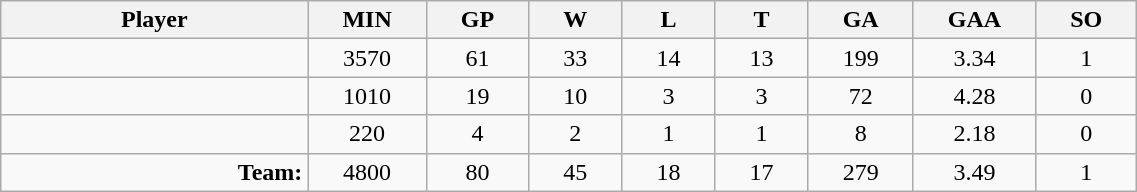<table class="wikitable sortable" width="60%">
<tr>
<th bgcolor="#DDDDFF" width="10%">Player</th>
<th width="3%" bgcolor="#DDDDFF" title="Minutes played">MIN</th>
<th width="3%" bgcolor="#DDDDFF" title="Games played in">GP</th>
<th width="3%" bgcolor="#DDDDFF" title="Wins">W</th>
<th width="3%" bgcolor="#DDDDFF"title="Losses">L</th>
<th width="3%" bgcolor="#DDDDFF" title="Ties">T</th>
<th width="3%" bgcolor="#DDDDFF" title="Goals against">GA</th>
<th width="3%" bgcolor="#DDDDFF" title="Goals against average">GAA</th>
<th width="3%" bgcolor="#DDDDFF"title="Shut-outs">SO</th>
</tr>
<tr align="center">
<td align="right"></td>
<td>3570</td>
<td>61</td>
<td>33</td>
<td>14</td>
<td>13</td>
<td>199</td>
<td>3.34</td>
<td>1</td>
</tr>
<tr align="center">
<td align="right"></td>
<td>1010</td>
<td>19</td>
<td>10</td>
<td>3</td>
<td>3</td>
<td>72</td>
<td>4.28</td>
<td>0</td>
</tr>
<tr align="center">
<td align="right"></td>
<td>220</td>
<td>4</td>
<td>2</td>
<td>1</td>
<td>1</td>
<td>8</td>
<td>2.18</td>
<td>0</td>
</tr>
<tr align="center">
<td align="right"><strong>Team:</strong></td>
<td>4800</td>
<td>80</td>
<td>45</td>
<td>18</td>
<td>17</td>
<td>279</td>
<td>3.49</td>
<td>1</td>
</tr>
</table>
